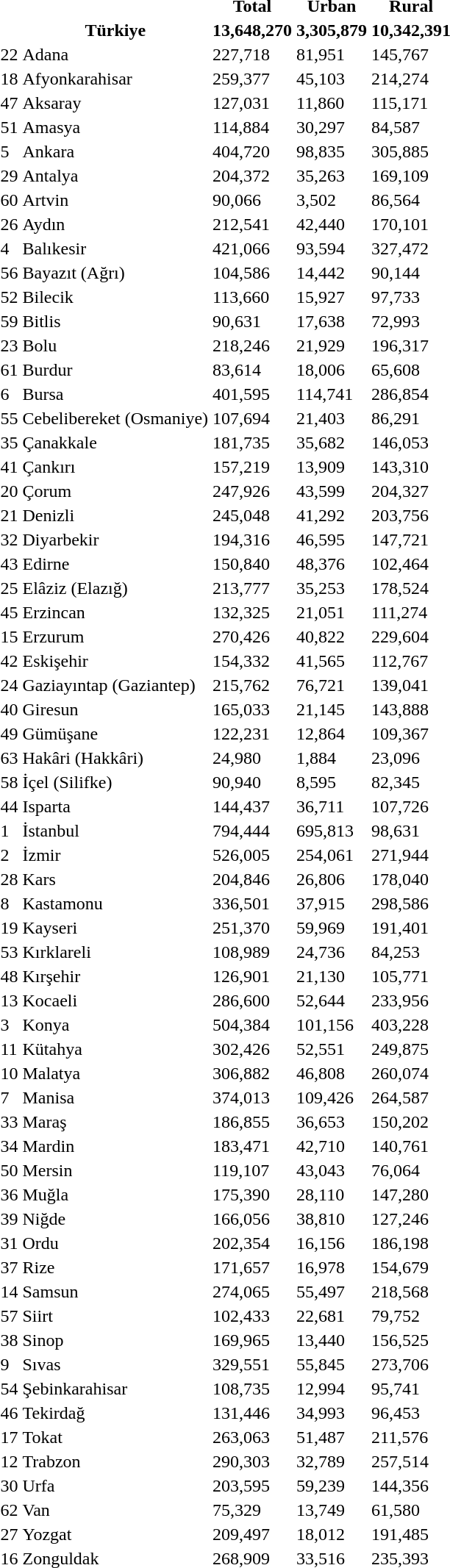<table class="toccolours sortable"">
<tr>
<th data-sort-type="number"></th>
<th></th>
<th>Total</th>
<th>Urban</th>
<th>Rural</th>
</tr>
<tr>
<th></th>
<th>Türkiye</th>
<th>13,648,270</th>
<th>3,305,879</th>
<th>10,342,391</th>
</tr>
<tr>
<td>22</td>
<td>Adana</td>
<td>227,718</td>
<td>81,951</td>
<td>145,767</td>
</tr>
<tr>
<td>18</td>
<td>Afyonkarahisar</td>
<td>259,377</td>
<td>45,103</td>
<td>214,274</td>
</tr>
<tr>
<td>47</td>
<td>Aksaray</td>
<td>127,031</td>
<td>11,860</td>
<td>115,171</td>
</tr>
<tr>
<td>51</td>
<td>Amasya</td>
<td>114,884</td>
<td>30,297</td>
<td>84,587</td>
</tr>
<tr>
<td>5</td>
<td>Ankara</td>
<td>404,720</td>
<td>98,835</td>
<td>305,885</td>
</tr>
<tr>
<td>29</td>
<td>Antalya</td>
<td>204,372</td>
<td>35,263</td>
<td>169,109</td>
</tr>
<tr>
<td>60</td>
<td>Artvin</td>
<td>90,066</td>
<td>3,502</td>
<td>86,564</td>
</tr>
<tr>
<td>26</td>
<td>Aydın</td>
<td>212,541</td>
<td>42,440</td>
<td>170,101</td>
</tr>
<tr>
<td>4</td>
<td>Balıkesir</td>
<td>421,066</td>
<td>93,594</td>
<td>327,472</td>
</tr>
<tr>
<td>56</td>
<td>Bayazıt (Ağrı)</td>
<td>104,586</td>
<td>14,442</td>
<td>90,144</td>
</tr>
<tr>
<td>52</td>
<td>Bilecik</td>
<td>113,660</td>
<td>15,927</td>
<td>97,733</td>
</tr>
<tr>
<td>59</td>
<td>Bitlis</td>
<td>90,631</td>
<td>17,638</td>
<td>72,993</td>
</tr>
<tr>
<td>23</td>
<td>Bolu</td>
<td>218,246</td>
<td>21,929</td>
<td>196,317</td>
</tr>
<tr>
<td>61</td>
<td>Burdur</td>
<td>83,614</td>
<td>18,006</td>
<td>65,608</td>
</tr>
<tr>
<td>6</td>
<td>Bursa</td>
<td>401,595</td>
<td>114,741</td>
<td>286,854</td>
</tr>
<tr>
<td>55</td>
<td>Cebelibereket (Osmaniye)</td>
<td>107,694</td>
<td>21,403</td>
<td>86,291</td>
</tr>
<tr>
<td>35</td>
<td>Çanakkale</td>
<td>181,735</td>
<td>35,682</td>
<td>146,053</td>
</tr>
<tr>
<td>41</td>
<td>Çankırı</td>
<td>157,219</td>
<td>13,909</td>
<td>143,310</td>
</tr>
<tr>
<td>20</td>
<td>Çorum</td>
<td>247,926</td>
<td>43,599</td>
<td>204,327</td>
</tr>
<tr>
<td>21</td>
<td>Denizli</td>
<td>245,048</td>
<td>41,292</td>
<td>203,756</td>
</tr>
<tr>
<td>32</td>
<td>Diyarbekir</td>
<td>194,316</td>
<td>46,595</td>
<td>147,721</td>
</tr>
<tr>
<td>43</td>
<td>Edirne</td>
<td>150,840</td>
<td>48,376</td>
<td>102,464</td>
</tr>
<tr>
<td>25</td>
<td>Elâziz (Elazığ)</td>
<td>213,777</td>
<td>35,253</td>
<td>178,524</td>
</tr>
<tr>
<td>45</td>
<td>Erzincan</td>
<td>132,325</td>
<td>21,051</td>
<td>111,274</td>
</tr>
<tr>
<td>15</td>
<td>Erzurum</td>
<td>270,426</td>
<td>40,822</td>
<td>229,604</td>
</tr>
<tr>
<td>42</td>
<td>Eskişehir</td>
<td>154,332</td>
<td>41,565</td>
<td>112,767</td>
</tr>
<tr>
<td>24</td>
<td>Gaziayıntap (Gaziantep)</td>
<td>215,762</td>
<td>76,721</td>
<td>139,041</td>
</tr>
<tr>
<td>40</td>
<td>Giresun</td>
<td>165,033</td>
<td>21,145</td>
<td>143,888</td>
</tr>
<tr>
<td>49</td>
<td>Gümüşane</td>
<td>122,231</td>
<td>12,864</td>
<td>109,367</td>
</tr>
<tr>
<td>63</td>
<td>Hakâri (Hakkâri)</td>
<td>24,980</td>
<td>1,884</td>
<td>23,096</td>
</tr>
<tr>
<td>58</td>
<td>İçel (Silifke)</td>
<td>90,940</td>
<td>8,595</td>
<td>82,345</td>
</tr>
<tr>
<td>44</td>
<td>Isparta</td>
<td>144,437</td>
<td>36,711</td>
<td>107,726</td>
</tr>
<tr>
<td>1</td>
<td>İstanbul</td>
<td>794,444</td>
<td>695,813</td>
<td>98,631</td>
</tr>
<tr>
<td>2</td>
<td>İzmir</td>
<td>526,005</td>
<td>254,061</td>
<td>271,944</td>
</tr>
<tr>
<td>28</td>
<td>Kars</td>
<td>204,846</td>
<td>26,806</td>
<td>178,040</td>
</tr>
<tr>
<td>8</td>
<td>Kastamonu</td>
<td>336,501</td>
<td>37,915</td>
<td>298,586</td>
</tr>
<tr>
<td>19</td>
<td>Kayseri</td>
<td>251,370</td>
<td>59,969</td>
<td>191,401</td>
</tr>
<tr>
<td>53</td>
<td>Kırklareli</td>
<td>108,989</td>
<td>24,736</td>
<td>84,253</td>
</tr>
<tr>
<td>48</td>
<td>Kırşehir</td>
<td>126,901</td>
<td>21,130</td>
<td>105,771</td>
</tr>
<tr>
<td>13</td>
<td>Kocaeli</td>
<td>286,600</td>
<td>52,644</td>
<td>233,956</td>
</tr>
<tr>
<td>3</td>
<td>Konya</td>
<td>504,384</td>
<td>101,156</td>
<td>403,228</td>
</tr>
<tr>
<td>11</td>
<td>Kütahya</td>
<td>302,426</td>
<td>52,551</td>
<td>249,875</td>
</tr>
<tr>
<td>10</td>
<td>Malatya</td>
<td>306,882</td>
<td>46,808</td>
<td>260,074</td>
</tr>
<tr>
<td>7</td>
<td>Manisa</td>
<td>374,013</td>
<td>109,426</td>
<td>264,587</td>
</tr>
<tr>
<td>33</td>
<td>Maraş</td>
<td>186,855</td>
<td>36,653</td>
<td>150,202</td>
</tr>
<tr>
<td>34</td>
<td>Mardin</td>
<td>183,471</td>
<td>42,710</td>
<td>140,761</td>
</tr>
<tr>
<td>50</td>
<td>Mersin</td>
<td>119,107</td>
<td>43,043</td>
<td>76,064</td>
</tr>
<tr>
<td>36</td>
<td>Muğla</td>
<td>175,390</td>
<td>28,110</td>
<td>147,280</td>
</tr>
<tr>
<td>39</td>
<td>Niğde</td>
<td>166,056</td>
<td>38,810</td>
<td>127,246</td>
</tr>
<tr>
<td>31</td>
<td>Ordu</td>
<td>202,354</td>
<td>16,156</td>
<td>186,198</td>
</tr>
<tr>
<td>37</td>
<td>Rize</td>
<td>171,657</td>
<td>16,978</td>
<td>154,679</td>
</tr>
<tr>
<td>14</td>
<td>Samsun</td>
<td>274,065</td>
<td>55,497</td>
<td>218,568</td>
</tr>
<tr>
<td>57</td>
<td>Siirt</td>
<td>102,433</td>
<td>22,681</td>
<td>79,752</td>
</tr>
<tr>
<td>38</td>
<td>Sinop</td>
<td>169,965</td>
<td>13,440</td>
<td>156,525</td>
</tr>
<tr>
<td>9</td>
<td>Sıvas</td>
<td>329,551</td>
<td>55,845</td>
<td>273,706</td>
</tr>
<tr>
<td>54</td>
<td>Şebinkarahisar</td>
<td>108,735</td>
<td>12,994</td>
<td>95,741</td>
</tr>
<tr>
<td>46</td>
<td>Tekirdağ</td>
<td>131,446</td>
<td>34,993</td>
<td>96,453</td>
</tr>
<tr>
<td>17</td>
<td>Tokat</td>
<td>263,063</td>
<td>51,487</td>
<td>211,576</td>
</tr>
<tr>
<td>12</td>
<td>Trabzon</td>
<td>290,303</td>
<td>32,789</td>
<td>257,514</td>
</tr>
<tr>
<td>30</td>
<td>Urfa</td>
<td>203,595</td>
<td>59,239</td>
<td>144,356</td>
</tr>
<tr>
<td>62</td>
<td>Van</td>
<td>75,329</td>
<td>13,749</td>
<td>61,580</td>
</tr>
<tr>
<td>27</td>
<td>Yozgat</td>
<td>209,497</td>
<td>18,012</td>
<td>191,485</td>
</tr>
<tr>
<td>16</td>
<td>Zonguldak</td>
<td>268,909</td>
<td>33,516</td>
<td>235,393</td>
</tr>
</table>
